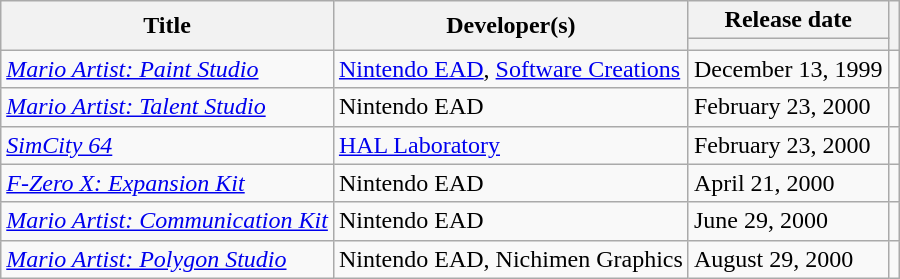<table class="wikitable plainrowheaders sortable">
<tr>
<th rowspan="2">Title</th>
<th rowspan="2">Developer(s)</th>
<th colspan="1">Release date</th>
<th rowspan="2"></th>
</tr>
<tr>
<th data-sort-type="date"></th>
</tr>
<tr>
<td><em><a href='#'>Mario Artist: Paint Studio</a></em></td>
<td><a href='#'>Nintendo EAD</a>, <a href='#'>Software Creations</a></td>
<td>December 13, 1999</td>
<td></td>
</tr>
<tr>
<td><em><a href='#'>Mario Artist: Talent Studio</a></em></td>
<td>Nintendo EAD</td>
<td>February 23, 2000</td>
<td></td>
</tr>
<tr>
<td><em><a href='#'>SimCity 64</a></em></td>
<td><a href='#'>HAL Laboratory</a></td>
<td>February 23, 2000</td>
<td></td>
</tr>
<tr>
<td><em><a href='#'>F-Zero X: Expansion Kit</a></em></td>
<td>Nintendo EAD</td>
<td>April 21, 2000</td>
<td></td>
</tr>
<tr>
<td><em><a href='#'>Mario Artist: Communication Kit</a></em></td>
<td>Nintendo EAD</td>
<td>June 29, 2000</td>
<td></td>
</tr>
<tr>
<td><em><a href='#'>Mario Artist: Polygon Studio</a></em></td>
<td>Nintendo EAD, Nichimen Graphics</td>
<td>August 29, 2000</td>
<td></td>
</tr>
</table>
